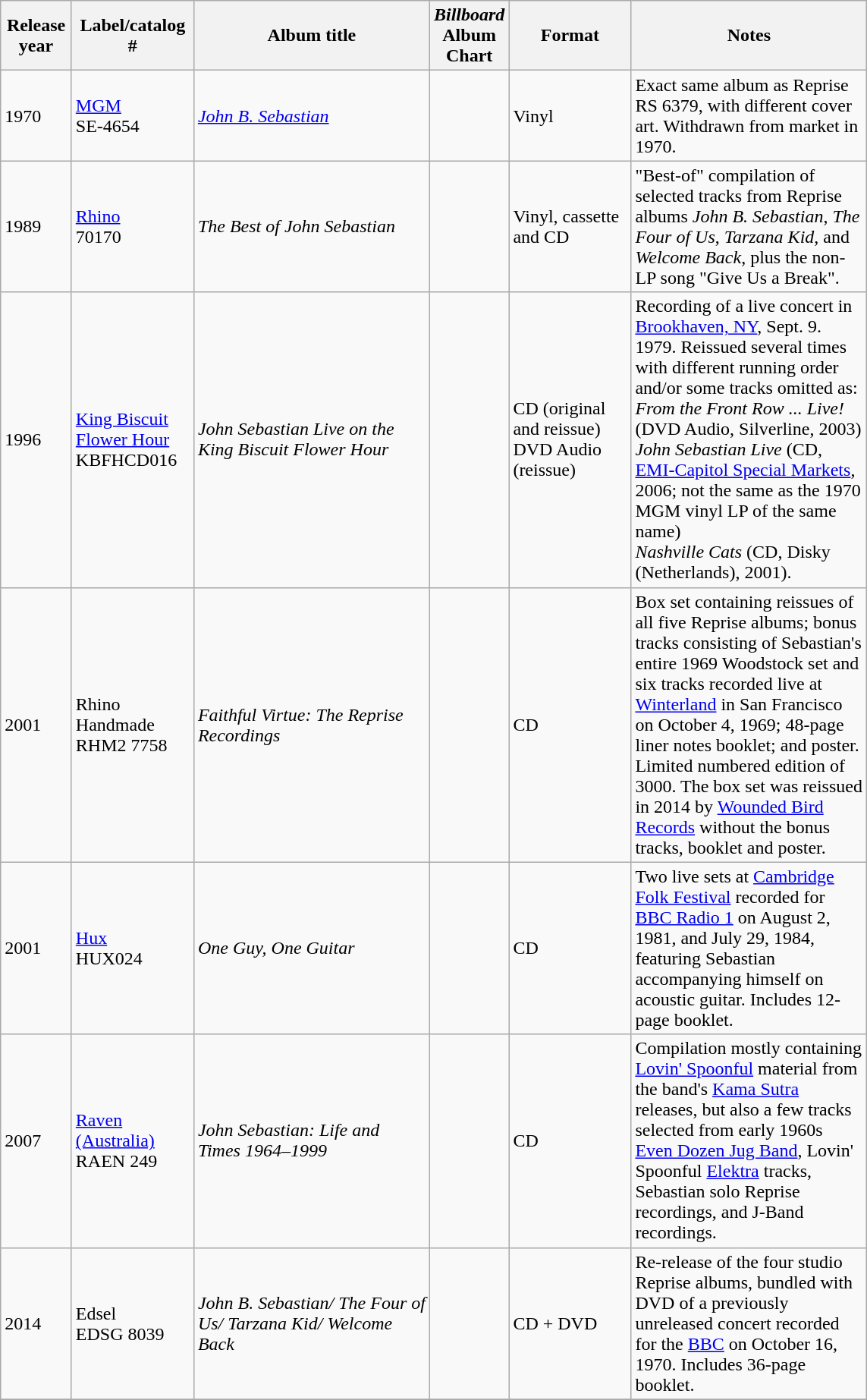<table class="wikitable">
<tr>
<th width="55">Release year</th>
<th style="width:100px;">Label/catalog #</th>
<th style="width:200px;">Album title</th>
<th width="20"><em>Billboard</em> Album Chart</th>
<th style="width:100px;">Format</th>
<th style="width:200px;">Notes</th>
</tr>
<tr>
<td>1970</td>
<td><a href='#'>MGM</a><br> SE-4654</td>
<td><em><a href='#'>John B. Sebastian</a></em></td>
<td></td>
<td>Vinyl</td>
<td>Exact same album as Reprise RS 6379, with different cover art. Withdrawn from market in 1970.</td>
</tr>
<tr>
<td>1989</td>
<td><a href='#'>Rhino</a><br> 70170</td>
<td><em>The Best of John Sebastian</em></td>
<td></td>
<td>Vinyl, cassette and CD</td>
<td>"Best-of" compilation of selected tracks from Reprise albums <em>John B. Sebastian</em>, <em>The Four of Us</em>, <em>Tarzana Kid</em>, and <em>Welcome Back</em>, plus the non-LP song "Give Us a Break".</td>
</tr>
<tr>
<td>1996</td>
<td><a href='#'>King Biscuit Flower Hour</a><br> KBFHCD016</td>
<td><em>John Sebastian Live on the King Biscuit Flower Hour</em></td>
<td></td>
<td>CD (original and reissue)<br> DVD Audio (reissue)</td>
<td>Recording of a live concert in <a href='#'>Brookhaven, NY</a>, Sept. 9. 1979. Reissued several times with different running order and/or some tracks omitted as:<br><em>From the Front Row ... Live!</em> (DVD Audio, Silverline, 2003) <br><em>John Sebastian Live</em> (CD, <a href='#'>EMI-Capitol Special Markets</a>, 2006; not the same as the 1970 MGM vinyl LP of the same name) <br><em>Nashville Cats</em> (CD, Disky (Netherlands), 2001).</td>
</tr>
<tr>
<td>2001</td>
<td>Rhino Handmade<br> RHM2 7758</td>
<td><em>Faithful Virtue: The Reprise Recordings</em></td>
<td></td>
<td>CD</td>
<td>Box set containing reissues of all five Reprise albums; bonus tracks consisting of Sebastian's entire 1969 Woodstock set and six tracks recorded live at <a href='#'>Winterland</a> in San Francisco on October 4, 1969; 48-page liner notes booklet; and poster. Limited numbered edition of 3000. The box set was reissued in 2014 by <a href='#'>Wounded Bird Records</a> without the bonus tracks, booklet and poster.</td>
</tr>
<tr>
<td>2001</td>
<td><a href='#'>Hux</a><br> HUX024</td>
<td><em>One Guy, One Guitar</em> </td>
<td></td>
<td>CD</td>
<td>Two live sets at <a href='#'>Cambridge Folk Festival</a> recorded for <a href='#'>BBC Radio 1</a> on August 2, 1981, and July 29, 1984, featuring Sebastian accompanying himself on acoustic guitar. Includes 12-page booklet.</td>
</tr>
<tr>
<td>2007</td>
<td><a href='#'>Raven (Australia)</a><br> RAEN 249</td>
<td><em>John Sebastian: Life and Times 1964–1999</em></td>
<td></td>
<td>CD</td>
<td>Compilation mostly containing <a href='#'>Lovin' Spoonful</a> material from the band's <a href='#'>Kama Sutra</a> releases, but also a few tracks selected from early 1960s <a href='#'>Even Dozen Jug Band</a>, Lovin' Spoonful <a href='#'>Elektra</a> tracks, Sebastian solo Reprise recordings, and J-Band recordings.</td>
</tr>
<tr>
<td>2014</td>
<td>Edsel<br> EDSG 8039</td>
<td><em>John B. Sebastian/ The Four of Us/ Tarzana Kid/ Welcome Back</em></td>
<td></td>
<td>CD + DVD</td>
<td>Re-release of the four studio Reprise albums, bundled with DVD of a previously unreleased concert recorded for the <a href='#'>BBC</a> on October 16, 1970. Includes 36-page booklet.</td>
</tr>
<tr>
</tr>
</table>
